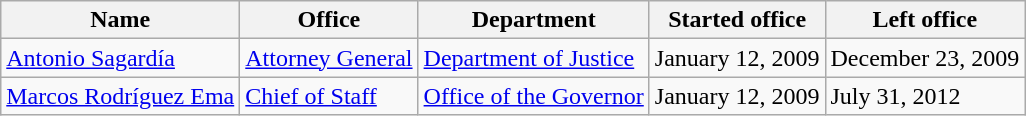<table class="wikitable sortable">
<tr>
<th>Name</th>
<th>Office</th>
<th>Department</th>
<th>Started office</th>
<th>Left office</th>
</tr>
<tr>
<td><a href='#'>Antonio Sagardía</a></td>
<td><a href='#'>Attorney General</a></td>
<td><a href='#'>Department of Justice</a></td>
<td>January 12, 2009</td>
<td>December 23, 2009</td>
</tr>
<tr>
<td><a href='#'>Marcos Rodríguez Ema</a></td>
<td><a href='#'>Chief of Staff</a></td>
<td><a href='#'>Office of the Governor</a></td>
<td>January 12, 2009</td>
<td>July 31, 2012</td>
</tr>
</table>
